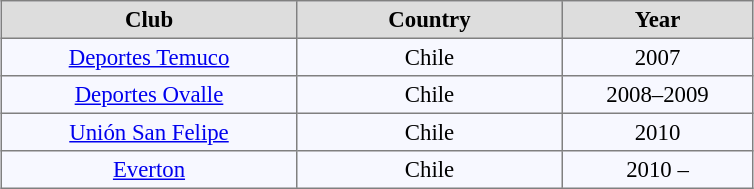<table align="center" bgcolor="#f7f8ff" cellpadding="3" cellspacing="0" border="1" style="font-size: 95%; border: gray solid 1px; border-collapse: collapse;">
<tr align=center bgcolor=#DDDDDD style="color:black;">
<th width="190">Club</th>
<th width="170">Country</th>
<th width="120">Year</th>
</tr>
<tr align=center>
<td><a href='#'>Deportes Temuco</a></td>
<td>Chile</td>
<td>2007</td>
</tr>
<tr align=center>
<td><a href='#'>Deportes Ovalle</a></td>
<td>Chile</td>
<td>2008–2009</td>
</tr>
<tr align=center>
<td><a href='#'>Unión San Felipe</a></td>
<td>Chile</td>
<td>2010</td>
</tr>
<tr align=center>
<td><a href='#'>Everton</a></td>
<td>Chile</td>
<td>2010 –</td>
</tr>
</table>
